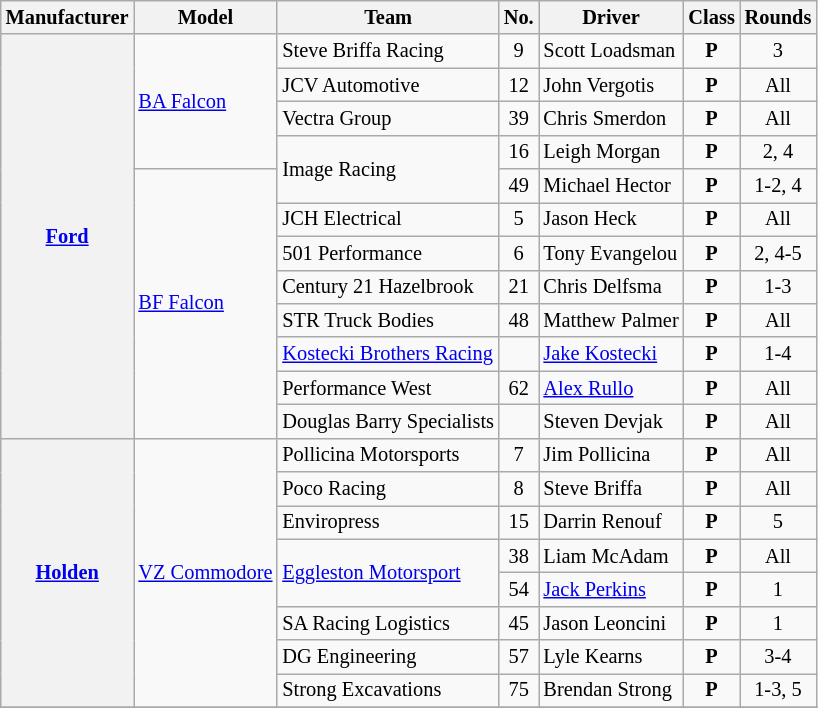<table class="wikitable" style=font-size:85%;>
<tr>
<th>Manufacturer</th>
<th>Model</th>
<th>Team</th>
<th>No.</th>
<th>Driver</th>
<th>Class</th>
<th>Rounds</th>
</tr>
<tr>
<th rowspan=12><a href='#'>Ford</a></th>
<td rowspan=4><a href='#'>BA Falcon</a></td>
<td>Steve Briffa Racing</td>
<td align=center>9</td>
<td> Scott Loadsman</td>
<td align=center><strong><span>P</span></strong></td>
<td align=center>3</td>
</tr>
<tr>
<td>JCV Automotive</td>
<td align=center>12</td>
<td> John Vergotis</td>
<td align=center><strong><span>P</span></strong></td>
<td align=center>All</td>
</tr>
<tr>
<td>Vectra Group</td>
<td align=center>39</td>
<td> Chris Smerdon</td>
<td align=center><strong><span>P</span></strong></td>
<td align=center>All</td>
</tr>
<tr>
<td rowspan=2>Image Racing</td>
<td align=center>16</td>
<td> Leigh Morgan</td>
<td align=center><strong><span>P</span></strong></td>
<td align=center>2, 4</td>
</tr>
<tr>
<td rowspan=8><a href='#'>BF Falcon</a></td>
<td align=center>49</td>
<td> Michael Hector</td>
<td align=center><strong><span>P</span></strong></td>
<td align=center>1-2, 4</td>
</tr>
<tr>
<td>JCH Electrical</td>
<td align=center>5</td>
<td> Jason Heck</td>
<td align=center><strong><span>P</span></strong></td>
<td align=center>All</td>
</tr>
<tr>
<td>501 Performance</td>
<td align=center>6</td>
<td> Tony Evangelou</td>
<td align=center><strong><span>P</span></strong></td>
<td align=center>2, 4-5</td>
</tr>
<tr>
<td>Century 21 Hazelbrook</td>
<td align=center>21</td>
<td> Chris Delfsma</td>
<td align=center><strong><span>P</span></strong></td>
<td align=center>1-3</td>
</tr>
<tr>
<td>STR Truck Bodies</td>
<td align=center>48</td>
<td> Matthew Palmer</td>
<td align=center><strong><span>P</span></strong></td>
<td align=center>All</td>
</tr>
<tr>
<td><a href='#'>Kostecki Brothers Racing</a></td>
<td align=center></td>
<td> <a href='#'>Jake Kostecki</a></td>
<td align=center><strong><span>P</span></strong></td>
<td align=center>1-4</td>
</tr>
<tr>
<td>Performance West</td>
<td align=center>62</td>
<td> <a href='#'>Alex Rullo</a></td>
<td align=center><strong><span>P</span></strong></td>
<td align=center>All</td>
</tr>
<tr>
<td>Douglas Barry Specialists</td>
<td align=center></td>
<td> Steven Devjak</td>
<td align=center><strong><span>P</span></strong></td>
<td align=center>All</td>
</tr>
<tr>
<th rowspan=8><a href='#'>Holden</a></th>
<td rowspan=8><a href='#'>VZ Commodore</a></td>
<td>Pollicina Motorsports</td>
<td align=center>7</td>
<td> Jim Pollicina</td>
<td align=center><strong><span>P</span></strong></td>
<td align=center>All</td>
</tr>
<tr>
<td>Poco Racing</td>
<td align=center>8</td>
<td> Steve Briffa</td>
<td align=center><strong><span>P</span></strong></td>
<td align=center>All</td>
</tr>
<tr>
<td>Enviropress</td>
<td align=center>15</td>
<td> Darrin Renouf</td>
<td align=center><strong><span>P</span></strong></td>
<td align=center>5</td>
</tr>
<tr>
<td rowspan=2><a href='#'>Eggleston Motorsport</a></td>
<td align=center>38</td>
<td> Liam McAdam</td>
<td align=center><strong><span>P</span></strong></td>
<td align=center>All</td>
</tr>
<tr>
<td align=center>54</td>
<td> <a href='#'>Jack Perkins</a></td>
<td align=center><strong><span>P</span></strong></td>
<td align=center>1</td>
</tr>
<tr>
<td>SA Racing Logistics</td>
<td align=center>45</td>
<td> Jason Leoncini</td>
<td align=center><strong><span>P</span></strong></td>
<td align=center>1</td>
</tr>
<tr>
<td>DG Engineering</td>
<td align=center>57</td>
<td> Lyle Kearns</td>
<td align=center><strong><span>P</span></strong></td>
<td align=center>3-4</td>
</tr>
<tr>
<td>Strong Excavations</td>
<td align=center>75</td>
<td> Brendan Strong</td>
<td align=center><strong><span>P</span></strong></td>
<td align=center>1-3, 5</td>
</tr>
<tr>
</tr>
</table>
